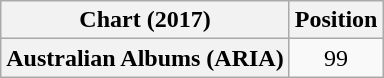<table class="wikitable plainrowheaders" style="text-align:center">
<tr>
<th scope="col">Chart (2017)</th>
<th scope="col">Position</th>
</tr>
<tr>
<th scope="row">Australian Albums (ARIA)</th>
<td>99</td>
</tr>
</table>
